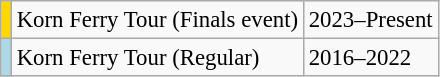<table class="wikitable" style="font-size:95%">
<tr>
<td style="background:gold"></td>
<td>Korn Ferry Tour (Finals event)</td>
<td>2023–Present</td>
</tr>
<tr>
<td style="background:lightblue"></td>
<td>Korn Ferry Tour (Regular)</td>
<td>2016–2022</td>
</tr>
</table>
